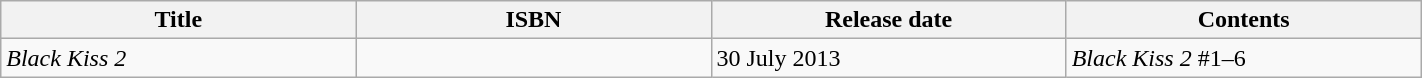<table class="wikitable" width="75%">
<tr>
<th width=25%>Title</th>
<th width=25%>ISBN</th>
<th width=25%>Release date</th>
<th width=25%>Contents</th>
</tr>
<tr>
<td><em>Black Kiss 2</em></td>
<td></td>
<td>30 July 2013</td>
<td><em>Black Kiss 2</em> #1–6</td>
</tr>
</table>
